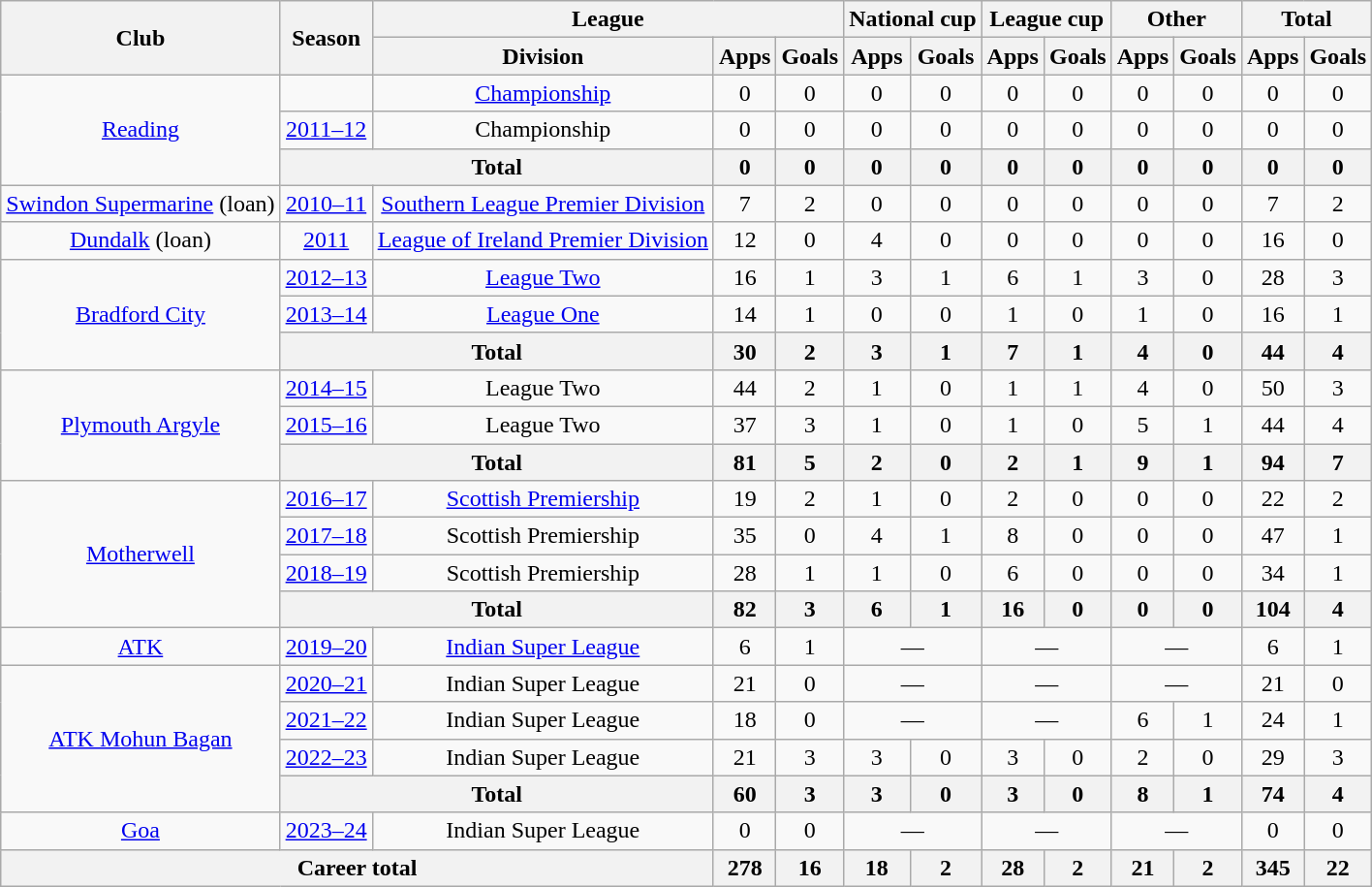<table class="wikitable" style="text-align:center">
<tr>
<th rowspan="2">Club</th>
<th rowspan="2">Season</th>
<th colspan="3">League</th>
<th colspan="2">National cup</th>
<th colspan="2">League cup</th>
<th colspan="2">Other</th>
<th colspan="2">Total</th>
</tr>
<tr>
<th>Division</th>
<th>Apps</th>
<th>Goals</th>
<th>Apps</th>
<th>Goals</th>
<th>Apps</th>
<th>Goals</th>
<th>Apps</th>
<th>Goals</th>
<th>Apps</th>
<th>Goals</th>
</tr>
<tr>
<td rowspan="3"><a href='#'>Reading</a></td>
<td></td>
<td><a href='#'>Championship</a></td>
<td>0</td>
<td>0</td>
<td>0</td>
<td>0</td>
<td>0</td>
<td>0</td>
<td>0</td>
<td>0</td>
<td>0</td>
<td>0</td>
</tr>
<tr>
<td><a href='#'>2011–12</a></td>
<td>Championship</td>
<td>0</td>
<td>0</td>
<td>0</td>
<td>0</td>
<td>0</td>
<td>0</td>
<td>0</td>
<td>0</td>
<td>0</td>
<td>0</td>
</tr>
<tr>
<th colspan="2">Total</th>
<th>0</th>
<th>0</th>
<th>0</th>
<th>0</th>
<th>0</th>
<th>0</th>
<th>0</th>
<th>0</th>
<th>0</th>
<th>0</th>
</tr>
<tr>
<td><a href='#'>Swindon Supermarine</a> (loan)</td>
<td><a href='#'>2010–11</a></td>
<td><a href='#'>Southern League Premier Division</a></td>
<td>7</td>
<td>2</td>
<td>0</td>
<td>0</td>
<td>0</td>
<td>0</td>
<td>0</td>
<td>0</td>
<td>7</td>
<td>2</td>
</tr>
<tr>
<td><a href='#'>Dundalk</a> (loan)</td>
<td><a href='#'>2011</a></td>
<td><a href='#'>League of Ireland Premier Division</a></td>
<td>12</td>
<td>0</td>
<td>4</td>
<td>0</td>
<td>0</td>
<td>0</td>
<td>0</td>
<td>0</td>
<td>16</td>
<td>0</td>
</tr>
<tr>
<td rowspan="3"><a href='#'>Bradford City</a></td>
<td><a href='#'>2012–13</a></td>
<td><a href='#'>League Two</a></td>
<td>16</td>
<td>1</td>
<td>3</td>
<td>1</td>
<td>6</td>
<td>1</td>
<td>3</td>
<td>0</td>
<td>28</td>
<td>3</td>
</tr>
<tr>
<td><a href='#'>2013–14</a></td>
<td><a href='#'>League One</a></td>
<td>14</td>
<td>1</td>
<td>0</td>
<td>0</td>
<td>1</td>
<td>0</td>
<td>1</td>
<td>0</td>
<td>16</td>
<td>1</td>
</tr>
<tr>
<th colspan="2">Total</th>
<th>30</th>
<th>2</th>
<th>3</th>
<th>1</th>
<th>7</th>
<th>1</th>
<th>4</th>
<th>0</th>
<th>44</th>
<th>4</th>
</tr>
<tr>
<td rowspan="3"><a href='#'>Plymouth Argyle</a></td>
<td><a href='#'>2014–15</a></td>
<td>League Two</td>
<td>44</td>
<td>2</td>
<td>1</td>
<td>0</td>
<td>1</td>
<td>1</td>
<td>4</td>
<td>0</td>
<td>50</td>
<td>3</td>
</tr>
<tr>
<td><a href='#'>2015–16</a></td>
<td>League Two</td>
<td>37</td>
<td>3</td>
<td>1</td>
<td>0</td>
<td>1</td>
<td>0</td>
<td>5</td>
<td>1</td>
<td>44</td>
<td>4</td>
</tr>
<tr>
<th colspan="2">Total</th>
<th>81</th>
<th>5</th>
<th>2</th>
<th>0</th>
<th>2</th>
<th>1</th>
<th>9</th>
<th>1</th>
<th>94</th>
<th>7</th>
</tr>
<tr>
<td rowspan="4"><a href='#'>Motherwell</a></td>
<td><a href='#'>2016–17</a></td>
<td><a href='#'>Scottish Premiership</a></td>
<td>19</td>
<td>2</td>
<td>1</td>
<td>0</td>
<td>2</td>
<td>0</td>
<td>0</td>
<td>0</td>
<td>22</td>
<td>2</td>
</tr>
<tr>
<td><a href='#'>2017–18</a></td>
<td>Scottish Premiership</td>
<td>35</td>
<td>0</td>
<td>4</td>
<td>1</td>
<td>8</td>
<td>0</td>
<td>0</td>
<td>0</td>
<td>47</td>
<td>1</td>
</tr>
<tr>
<td><a href='#'>2018–19</a></td>
<td>Scottish Premiership</td>
<td>28</td>
<td>1</td>
<td>1</td>
<td>0</td>
<td>6</td>
<td>0</td>
<td>0</td>
<td>0</td>
<td>34</td>
<td>1</td>
</tr>
<tr>
<th colspan="2">Total</th>
<th>82</th>
<th>3</th>
<th>6</th>
<th>1</th>
<th>16</th>
<th>0</th>
<th>0</th>
<th>0</th>
<th>104</th>
<th>4</th>
</tr>
<tr>
<td><a href='#'>ATK</a></td>
<td><a href='#'>2019–20</a></td>
<td><a href='#'>Indian Super League</a></td>
<td>6</td>
<td>1</td>
<td colspan="2">—</td>
<td colspan="2">—</td>
<td colspan="2">—</td>
<td>6</td>
<td>1</td>
</tr>
<tr>
<td rowspan="4"><a href='#'>ATK Mohun Bagan</a></td>
<td><a href='#'>2020–21</a></td>
<td>Indian Super League</td>
<td>21</td>
<td>0</td>
<td colspan="2">—</td>
<td colspan="2">—</td>
<td colspan="2">—</td>
<td>21</td>
<td>0</td>
</tr>
<tr>
<td><a href='#'>2021–22</a></td>
<td>Indian Super League</td>
<td>18</td>
<td>0</td>
<td colspan="2">—</td>
<td colspan="2">—</td>
<td>6</td>
<td>1</td>
<td>24</td>
<td>1</td>
</tr>
<tr>
<td><a href='#'>2022–23</a></td>
<td>Indian Super League</td>
<td>21</td>
<td>3</td>
<td>3</td>
<td>0</td>
<td>3</td>
<td>0</td>
<td>2</td>
<td>0</td>
<td>29</td>
<td>3</td>
</tr>
<tr>
<th colspan="2">Total</th>
<th>60</th>
<th>3</th>
<th>3</th>
<th>0</th>
<th>3</th>
<th>0</th>
<th>8</th>
<th>1</th>
<th>74</th>
<th>4</th>
</tr>
<tr>
<td><a href='#'>Goa</a></td>
<td><a href='#'>2023–24</a></td>
<td>Indian Super League</td>
<td>0</td>
<td>0</td>
<td colspan="2">—</td>
<td colspan="2">—</td>
<td colspan="2">—</td>
<td>0</td>
<td>0</td>
</tr>
<tr>
<th colspan="3">Career total</th>
<th>278</th>
<th>16</th>
<th>18</th>
<th>2</th>
<th>28</th>
<th>2</th>
<th>21</th>
<th>2</th>
<th>345</th>
<th>22</th>
</tr>
</table>
